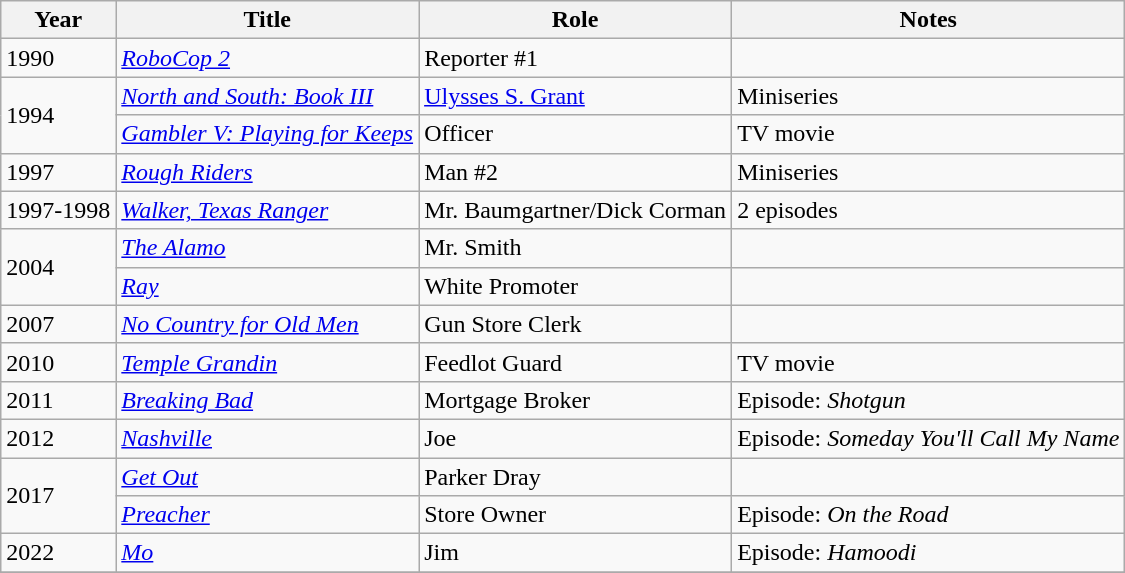<table class="wikitable">
<tr>
<th>Year</th>
<th>Title</th>
<th>Role</th>
<th>Notes</th>
</tr>
<tr>
<td>1990</td>
<td><em><a href='#'>RoboCop 2</a></em></td>
<td>Reporter #1</td>
<td></td>
</tr>
<tr>
<td rowspan=2>1994</td>
<td><em><a href='#'>North and South: Book III</a></em></td>
<td><a href='#'>Ulysses S. Grant</a></td>
<td>Miniseries</td>
</tr>
<tr>
<td><em><a href='#'>Gambler V: Playing for Keeps</a></em></td>
<td>Officer</td>
<td>TV movie</td>
</tr>
<tr>
<td>1997</td>
<td><em><a href='#'>Rough Riders</a></em></td>
<td>Man #2</td>
<td>Miniseries</td>
</tr>
<tr>
<td>1997-1998</td>
<td><em><a href='#'>Walker, Texas Ranger</a></em></td>
<td>Mr. Baumgartner/Dick Corman</td>
<td>2 episodes</td>
</tr>
<tr>
<td rowspan=2>2004</td>
<td><em><a href='#'>The Alamo</a></em></td>
<td>Mr. Smith</td>
<td></td>
</tr>
<tr>
<td><em><a href='#'>Ray</a></em></td>
<td>White Promoter</td>
<td></td>
</tr>
<tr>
<td>2007</td>
<td><em><a href='#'>No Country for Old Men</a></em></td>
<td>Gun Store Clerk</td>
<td></td>
</tr>
<tr>
<td>2010</td>
<td><em><a href='#'>Temple Grandin</a></em></td>
<td>Feedlot Guard</td>
<td>TV movie</td>
</tr>
<tr>
<td>2011</td>
<td><em><a href='#'>Breaking Bad</a></em></td>
<td>Mortgage Broker</td>
<td>Episode: <em>Shotgun</em></td>
</tr>
<tr>
<td>2012</td>
<td><em><a href='#'>Nashville</a></em></td>
<td>Joe</td>
<td>Episode: <em>Someday You'll Call My Name</em></td>
</tr>
<tr>
<td rowspan=2>2017</td>
<td><em><a href='#'>Get Out</a></em></td>
<td>Parker Dray</td>
<td></td>
</tr>
<tr>
<td><em><a href='#'>Preacher</a></em></td>
<td>Store Owner</td>
<td>Episode: <em>On the Road</em></td>
</tr>
<tr>
<td>2022</td>
<td><em><a href='#'>Mo</a></em></td>
<td>Jim</td>
<td>Episode: <em>Hamoodi</em></td>
</tr>
<tr>
</tr>
</table>
